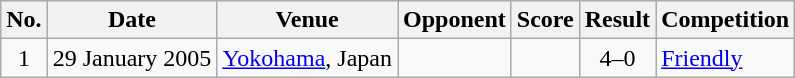<table class="wikitable sortable">
<tr>
<th scope="col">No.</th>
<th scope="col">Date</th>
<th scope="col">Venue</th>
<th scope="col">Opponent</th>
<th scope="col">Score</th>
<th scope="col">Result</th>
<th scope="col">Competition</th>
</tr>
<tr>
<td align="center">1</td>
<td>29 January 2005</td>
<td><a href='#'>Yokohama</a>, Japan</td>
<td></td>
<td></td>
<td align="center">4–0</td>
<td><a href='#'>Friendly</a></td>
</tr>
</table>
